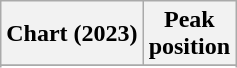<table class="wikitable sortable plainrowheaders" style="text-align:center">
<tr>
<th scope="col">Chart (2023)</th>
<th scope="col">Peak<br>position</th>
</tr>
<tr>
</tr>
<tr>
</tr>
<tr>
</tr>
<tr>
</tr>
</table>
